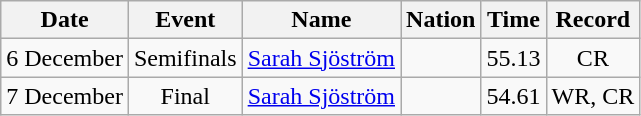<table class=wikitable style=text-align:center>
<tr>
<th>Date</th>
<th>Event</th>
<th>Name</th>
<th>Nation</th>
<th>Time</th>
<th>Record</th>
</tr>
<tr>
<td>6 December</td>
<td>Semifinals</td>
<td align=left><a href='#'>Sarah Sjöström</a></td>
<td align=left></td>
<td>55.13</td>
<td>CR</td>
</tr>
<tr>
<td>7 December</td>
<td>Final</td>
<td align=left><a href='#'>Sarah Sjöström</a></td>
<td align=left></td>
<td>54.61</td>
<td>WR, CR</td>
</tr>
</table>
